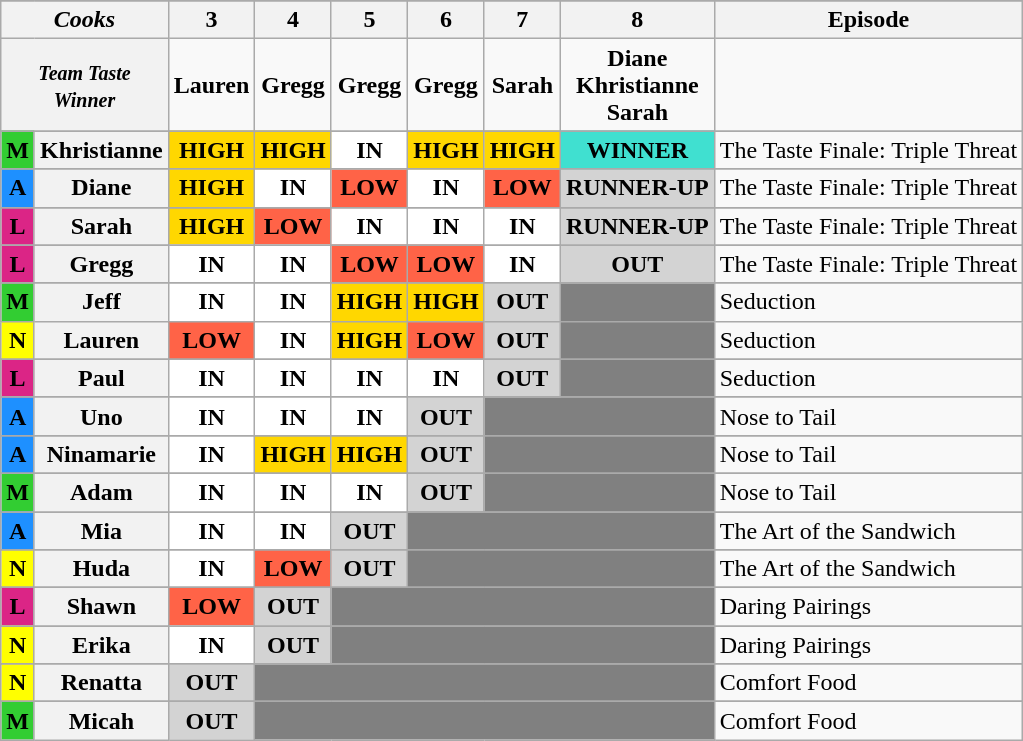<table class="wikitable" style="text-align: center;">
<tr>
</tr>
<tr>
<th colspan=2><strong><em>Cooks</em></strong></th>
<th>3</th>
<th>4</th>
<th>5</th>
<th>6</th>
<th>7</th>
<th>8</th>
<th>Episode</th>
</tr>
<tr>
<th colspan=2><small><strong><em>Team Taste <br>Winner</em></strong></small></th>
<td><strong>Lauren</strong></td>
<td><strong>Gregg</strong></td>
<td><strong>Gregg</strong></td>
<td><strong>Gregg</strong></td>
<td><strong>Sarah</strong></td>
<td><strong>Diane<br>Khristianne<br>Sarah</strong></td>
<td style="text-align:left"></td>
</tr>
<tr>
</tr>
<tr>
<th style="background:limegreen;">M</th>
<th>Khristianne</th>
<td style="background:gold;"><strong>HIGH</strong></td>
<td style="background:gold;"><strong>HIGH</strong></td>
<td style="background:white;"><strong>IN</strong></td>
<td style="background:gold;"><strong>HIGH</strong></td>
<td style="background:gold;"><strong>HIGH</strong></td>
<td style="background:turquoise;"><strong>WINNER</strong></td>
<td style="text-align:left">The Taste Finale: Triple Threat</td>
</tr>
<tr>
</tr>
<tr>
<th style="background:dodgerblue;">A</th>
<th>Diane</th>
<td style="background:gold;"><strong>HIGH</strong></td>
<td style="background:white;"><strong>IN</strong></td>
<td style="background:tomato;"><strong>LOW</strong></td>
<td style="background:white;"><strong>IN</strong></td>
<td style="background:tomato;"><strong>LOW</strong></td>
<td style="background:lightgray;"><strong>RUNNER-UP</strong></td>
<td style="text-align:left">The Taste Finale: Triple Threat</td>
</tr>
<tr>
</tr>
<tr>
<th style="background:#db2586;">L</th>
<th>Sarah</th>
<td style="background:gold;"><strong>HIGH</strong></td>
<td style="background:tomato;"><strong>LOW</strong></td>
<td style="background:white;"><strong>IN</strong></td>
<td style="background:white;"><strong>IN</strong></td>
<td style="background:white;"><strong>IN</strong></td>
<td style="background:lightgray;"><strong>RUNNER-UP</strong></td>
<td style="text-align:left">The Taste Finale: Triple Threat</td>
</tr>
<tr>
</tr>
<tr>
<th style="background:#db2586;">L</th>
<th>Gregg</th>
<td style="background:white;"><strong>IN</strong></td>
<td style="background:white;"><strong>IN</strong></td>
<td style="background:tomato;"><strong>LOW</strong></td>
<td style="background:tomato;"><strong>LOW</strong></td>
<td style="background:white;"><strong>IN</strong></td>
<td style="background:lightgray;"><strong>OUT</strong></td>
<td style="text-align:left">The Taste Finale: Triple Threat</td>
</tr>
<tr>
</tr>
<tr>
<th style="background:limegreen;">M</th>
<th>Jeff</th>
<td style="background:white;"><strong>IN</strong></td>
<td style="background:white;"><strong>IN</strong></td>
<td style="background:gold;"><strong>HIGH</strong></td>
<td style="background:gold;"><strong>HIGH</strong></td>
<td style="background:lightgray;"><strong>OUT</strong></td>
<td style="background:gray;" colspan="1"></td>
<td style="text-align:left">Seduction</td>
</tr>
<tr>
<th style="background:yellow;">N</th>
<th>Lauren</th>
<td style="background:tomato;"><strong>LOW</strong></td>
<td style="background:white;"><strong>IN</strong></td>
<td style="background:gold;"><strong>HIGH</strong></td>
<td style="background:tomato;"><strong>LOW</strong></td>
<td style="background:lightgray;"><strong>OUT</strong></td>
<td style="background:gray;" colspan="1"></td>
<td style="text-align:left">Seduction</td>
</tr>
<tr>
</tr>
<tr>
<th style="background:#db2586;">L</th>
<th>Paul</th>
<td style="background:white;"><strong>IN</strong></td>
<td style="background:white;"><strong>IN</strong></td>
<td style="background:white;"><strong>IN</strong></td>
<td style="background:white;"><strong>IN</strong></td>
<td style="background:lightgray;"><strong>OUT</strong></td>
<td style="background:gray;" colspan="1"></td>
<td style="text-align:left">Seduction</td>
</tr>
<tr>
</tr>
<tr>
<th style="background:dodgerblue;">A</th>
<th>Uno</th>
<td style="background:white;"><strong>IN</strong></td>
<td style="background:white;"><strong>IN</strong></td>
<td style="background:white;"><strong>IN</strong></td>
<td style="background:lightgray;"><strong>OUT</strong></td>
<td style="background:gray;" colspan="2"></td>
<td style="text-align:left">Nose to Tail</td>
</tr>
<tr>
</tr>
<tr>
<th style="background:dodgerblue;">A</th>
<th>Ninamarie</th>
<td style="background:white;"><strong>IN</strong></td>
<td style="background:gold;"><strong>HIGH</strong></td>
<td style="background:gold;"><strong>HIGH</strong></td>
<td style="background:lightgray;"><strong>OUT</strong></td>
<td style="background:gray;" colspan="2"></td>
<td style="text-align:left">Nose to Tail</td>
</tr>
<tr>
</tr>
<tr>
<th style="background:limegreen;">M</th>
<th>Adam</th>
<td style="background:white;"><strong>IN</strong></td>
<td style="background:white;"><strong>IN</strong></td>
<td style="background:white;"><strong>IN</strong></td>
<td style="background:lightgray;"><strong>OUT</strong></td>
<td style="background:gray;" colspan="2"></td>
<td style="text-align:left">Nose to Tail</td>
</tr>
<tr>
</tr>
<tr>
<th style="background:dodgerblue;">A</th>
<th>Mia</th>
<td style="background:white;"><strong>IN</strong></td>
<td style="background:white;"><strong>IN</strong></td>
<td style="background:lightgray;"><strong>OUT</strong></td>
<td style="background:gray;" colspan="3"></td>
<td style="text-align:left">The Art of the Sandwich</td>
</tr>
<tr>
</tr>
<tr>
<th style="background:yellow;">N</th>
<th>Huda</th>
<td style="background:white;"><strong>IN</strong></td>
<td style="background:tomato;"><strong>LOW</strong></td>
<td style="background:lightgray;"><strong>OUT</strong></td>
<td style="background:gray;" colspan="3"></td>
<td style="text-align:left">The Art of the Sandwich</td>
</tr>
<tr>
</tr>
<tr>
<th style="background:#db2586;">L</th>
<th>Shawn</th>
<td style="background:tomato;"><strong>LOW</strong></td>
<td style="background:lightgrey;"><strong>OUT</strong></td>
<td style="background:gray;" colspan="4"></td>
<td style="text-align:left">Daring Pairings</td>
</tr>
<tr>
</tr>
<tr>
<th style="background:yellow;">N</th>
<th>Erika</th>
<td style="background:white;"><strong>IN</strong></td>
<td style="background:lightgrey;"><strong>OUT</strong></td>
<td style="background:gray;" colspan="4"></td>
<td style="text-align:left">Daring Pairings</td>
</tr>
<tr>
</tr>
<tr>
<th style="background:yellow;">N</th>
<th>Renatta</th>
<td style="background:lightgrey;"><strong>OUT</strong></td>
<td style="background:gray;" colspan="5"></td>
<td style="text-align:left">Comfort Food</td>
</tr>
<tr>
</tr>
<tr>
<th style="background:limegreen;">M</th>
<th>Micah</th>
<td style="background:lightgrey;"><strong>OUT</strong></td>
<td style="background:gray;" colspan="5"></td>
<td style="text-align:left">Comfort Food</td>
</tr>
</table>
